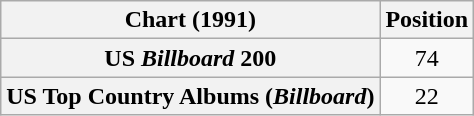<table class="wikitable sortable plainrowheaders" style="text-align:center">
<tr>
<th scope="col">Chart (1991)</th>
<th scope="col">Position</th>
</tr>
<tr>
<th scope="row">US <em>Billboard</em> 200</th>
<td>74</td>
</tr>
<tr>
<th scope="row">US Top Country Albums (<em>Billboard</em>)</th>
<td>22</td>
</tr>
</table>
